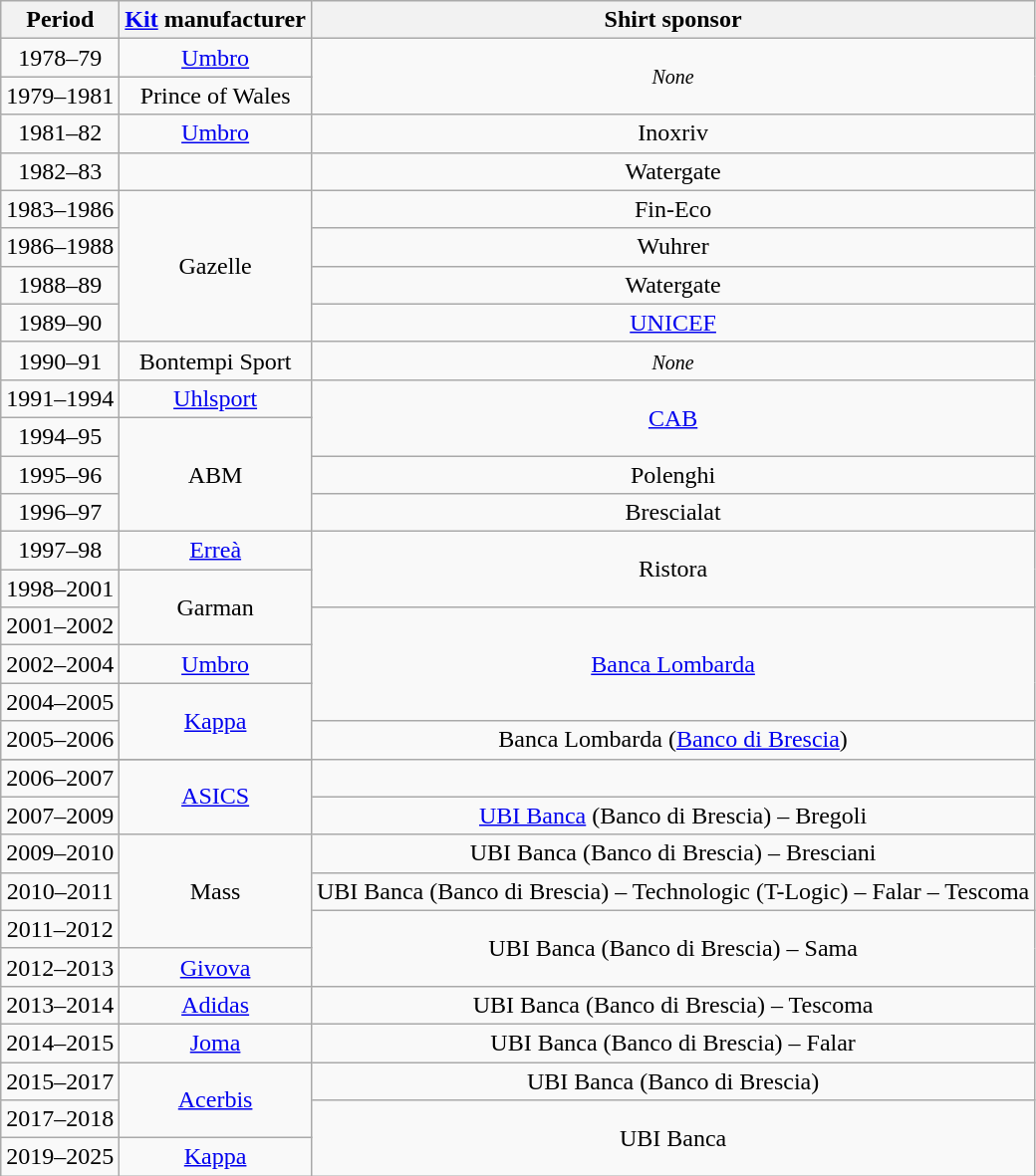<table class="wikitable" style="text-align: center">
<tr>
<th>Period</th>
<th><a href='#'>Kit</a> manufacturer</th>
<th>Shirt sponsor</th>
</tr>
<tr>
<td>1978–79</td>
<td><a href='#'>Umbro</a></td>
<td rowspan=2><small><em>None</em></small></td>
</tr>
<tr>
<td>1979–1981</td>
<td>Prince of Wales</td>
</tr>
<tr>
<td>1981–82</td>
<td><a href='#'>Umbro</a></td>
<td>Inoxriv</td>
</tr>
<tr>
<td>1982–83</td>
<td></td>
<td>Watergate</td>
</tr>
<tr>
<td>1983–1986</td>
<td rowspan=4>Gazelle</td>
<td>Fin-Eco</td>
</tr>
<tr>
<td>1986–1988</td>
<td>Wuhrer</td>
</tr>
<tr>
<td>1988–89</td>
<td>Watergate</td>
</tr>
<tr>
<td>1989–90</td>
<td><a href='#'>UNICEF</a></td>
</tr>
<tr>
<td>1990–91</td>
<td>Bontempi Sport</td>
<td><small><em>None</em></small></td>
</tr>
<tr>
<td>1991–1994</td>
<td><a href='#'>Uhlsport</a></td>
<td rowspan=2><a href='#'>CAB</a></td>
</tr>
<tr>
<td>1994–95</td>
<td rowspan=3>ABM</td>
</tr>
<tr>
<td>1995–96</td>
<td>Polenghi</td>
</tr>
<tr>
<td>1996–97</td>
<td>Brescialat</td>
</tr>
<tr>
<td>1997–98</td>
<td><a href='#'>Erreà</a></td>
<td rowspan=2>Ristora</td>
</tr>
<tr>
<td>1998–2001</td>
<td rowspan=2>Garman</td>
</tr>
<tr>
<td>2001–2002</td>
<td rowspan=3><a href='#'>Banca Lombarda</a></td>
</tr>
<tr>
<td>2002–2004</td>
<td><a href='#'>Umbro</a></td>
</tr>
<tr>
<td>2004–2005</td>
<td rowspan=2><a href='#'>Kappa</a></td>
</tr>
<tr>
<td>2005–2006</td>
<td rowspan=2>Banca Lombarda (<a href='#'>Banco di Brescia</a>)</td>
</tr>
<tr>
</tr>
<tr>
<td>2006–2007</td>
<td rowspan=2><a href='#'>ASICS</a></td>
</tr>
<tr>
<td>2007–2009</td>
<td><a href='#'>UBI Banca</a> (Banco di Brescia) – Bregoli</td>
</tr>
<tr>
<td>2009–2010</td>
<td rowspan=3>Mass</td>
<td>UBI Banca (Banco di Brescia) – Bresciani</td>
</tr>
<tr>
<td>2010–2011</td>
<td>UBI Banca (Banco di Brescia) – Technologic (T-Logic) – Falar – Tescoma</td>
</tr>
<tr>
<td>2011–2012</td>
<td rowspan=2>UBI Banca (Banco di Brescia) – Sama</td>
</tr>
<tr>
<td>2012–2013</td>
<td><a href='#'>Givova</a></td>
</tr>
<tr>
<td>2013–2014</td>
<td><a href='#'>Adidas</a></td>
<td>UBI Banca (Banco di Brescia) – Tescoma</td>
</tr>
<tr>
<td>2014–2015</td>
<td><a href='#'>Joma</a></td>
<td>UBI Banca (Banco di Brescia) – Falar</td>
</tr>
<tr>
<td>2015–2017</td>
<td rowspan=2><a href='#'>Acerbis</a></td>
<td>UBI Banca (Banco di Brescia)</td>
</tr>
<tr>
<td>2017–2018</td>
<td rowspan=2>UBI Banca</td>
</tr>
<tr>
<td>2019–2025</td>
<td><a href='#'>Kappa</a></td>
</tr>
</table>
